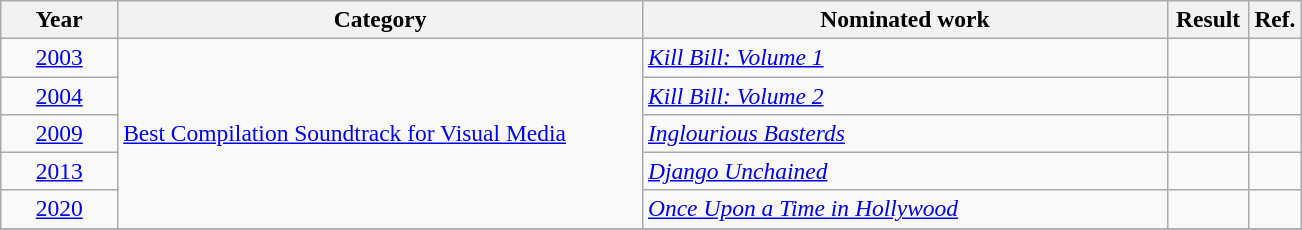<table class="wikitable unsortable plainrowheaders" Style=font-size:98%>
<tr>
<th scope="col" style="width:9%;">Year</th>
<th scope="col" style="width:20em;">Category</th>
<th scope="col" style="width:20em;">Nominated work</th>
<th scope="col" style="width:2em;">Result</th>
<th scope="col" style="width:4%;" class="unsortable">Ref.</th>
</tr>
<tr>
<td style="text-align:center;"><a href='#'>2003</a></td>
<td rowspan=5><a href='#'>Best Compilation Soundtrack for Visual Media</a></td>
<td><em><a href='#'>Kill Bill: Volume 1</a></em></td>
<td></td>
<td style="text-align:center;"></td>
</tr>
<tr>
<td style="text-align:center;"><a href='#'>2004</a></td>
<td><em><a href='#'>Kill Bill: Volume 2</a></em></td>
<td></td>
<td style="text-align:center;"></td>
</tr>
<tr>
<td style="text-align:center;"><a href='#'>2009</a></td>
<td><em><a href='#'>Inglourious Basterds</a></em></td>
<td></td>
<td style="text-align:center;"></td>
</tr>
<tr>
<td style="text-align:center;"><a href='#'>2013</a></td>
<td><em><a href='#'>Django Unchained</a></em></td>
<td></td>
<td style="text-align:center;"></td>
</tr>
<tr>
<td style="text-align:center;"><a href='#'>2020</a></td>
<td><em><a href='#'>Once Upon a Time in Hollywood</a></em></td>
<td></td>
<td style="text-align:center;"></td>
</tr>
<tr>
</tr>
</table>
